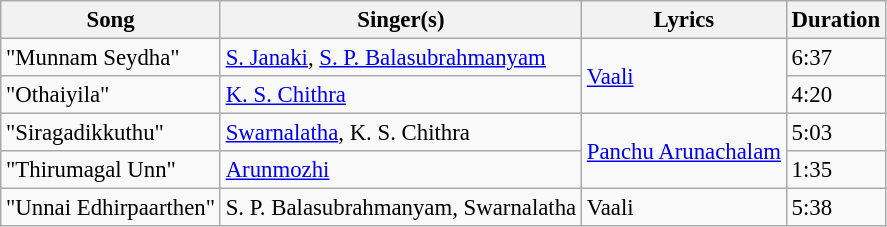<table class="wikitable" style="font-size:95%;">
<tr>
<th>Song</th>
<th>Singer(s)</th>
<th>Lyrics</th>
<th>Duration</th>
</tr>
<tr>
<td>"Munnam Seydha"</td>
<td><a href='#'>S. Janaki</a>, <a href='#'>S. P. Balasubrahmanyam</a></td>
<td rowspan=2><a href='#'>Vaali</a></td>
<td>6:37</td>
</tr>
<tr>
<td>"Othaiyila"</td>
<td><a href='#'>K. S. Chithra</a></td>
<td>4:20</td>
</tr>
<tr>
<td>"Siragadikkuthu"</td>
<td><a href='#'>Swarnalatha</a>, K. S. Chithra</td>
<td rowspan=2><a href='#'>Panchu Arunachalam</a></td>
<td>5:03</td>
</tr>
<tr>
<td>"Thirumagal Unn"</td>
<td><a href='#'>Arunmozhi</a></td>
<td>1:35</td>
</tr>
<tr>
<td>"Unnai Edhirpaarthen"</td>
<td>S. P. Balasubrahmanyam, Swarnalatha</td>
<td>Vaali</td>
<td>5:38</td>
</tr>
</table>
